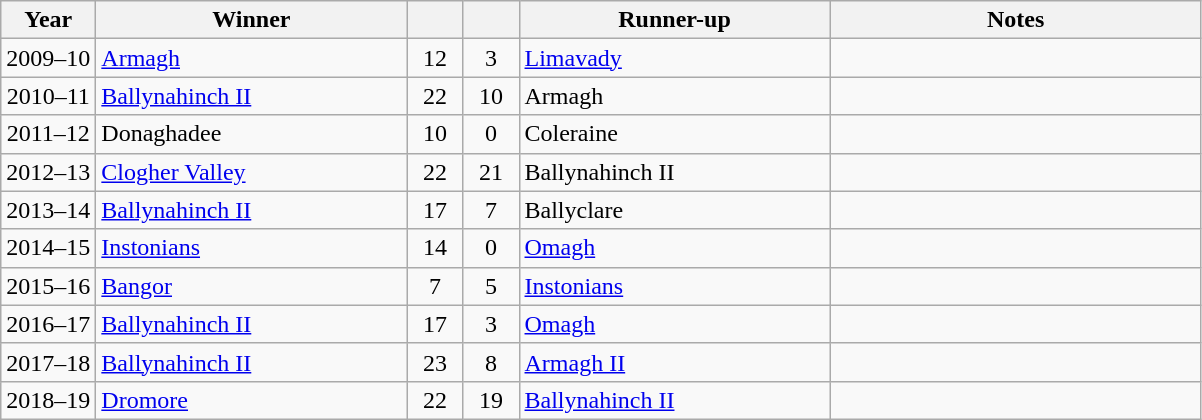<table class="wikitable">
<tr>
<th>Year</th>
<th>Winner</th>
<th></th>
<th></th>
<th>Runner-up</th>
<th>Notes</th>
</tr>
<tr>
<td align="center">2009–10</td>
<td width=200><a href='#'>Armagh</a></td>
<td width=30 align="center">12</td>
<td width=30 align="center">3</td>
<td width=200><a href='#'>Limavady</a></td>
<td width=240></td>
</tr>
<tr>
<td align="center">2010–11</td>
<td><a href='#'>Ballynahinch II</a></td>
<td align="center">22</td>
<td align="center">10</td>
<td>Armagh</td>
<td></td>
</tr>
<tr>
<td align="center">2011–12</td>
<td>Donaghadee</td>
<td align="center">10</td>
<td align="center">0</td>
<td>Coleraine</td>
<td></td>
</tr>
<tr>
<td align="center">2012–13</td>
<td><a href='#'>Clogher Valley</a></td>
<td align="center">22</td>
<td align="center">21</td>
<td>Ballynahinch II</td>
<td></td>
</tr>
<tr>
<td align="center">2013–14</td>
<td><a href='#'>Ballynahinch II</a></td>
<td align="center">17</td>
<td align="center">7</td>
<td>Ballyclare</td>
<td></td>
</tr>
<tr>
<td align="center">2014–15</td>
<td><a href='#'>Instonians</a></td>
<td align="center">14</td>
<td align="center">0</td>
<td><a href='#'>Omagh</a></td>
<td></td>
</tr>
<tr>
<td align="center">2015–16</td>
<td><a href='#'>Bangor</a></td>
<td align="center">7</td>
<td align="center">5</td>
<td><a href='#'>Instonians</a></td>
<td></td>
</tr>
<tr>
<td align="center">2016–17</td>
<td><a href='#'>Ballynahinch II</a></td>
<td align="center">17</td>
<td align="center">3</td>
<td><a href='#'>Omagh</a></td>
<td></td>
</tr>
<tr>
<td align="center">2017–18</td>
<td><a href='#'>Ballynahinch II</a></td>
<td align="center">23</td>
<td align="center">8</td>
<td><a href='#'>Armagh II</a></td>
<td></td>
</tr>
<tr>
<td align="center">2018–19</td>
<td><a href='#'>Dromore</a></td>
<td align="center">22</td>
<td align="center">19</td>
<td><a href='#'>Ballynahinch II</a></td>
<td></td>
</tr>
</table>
